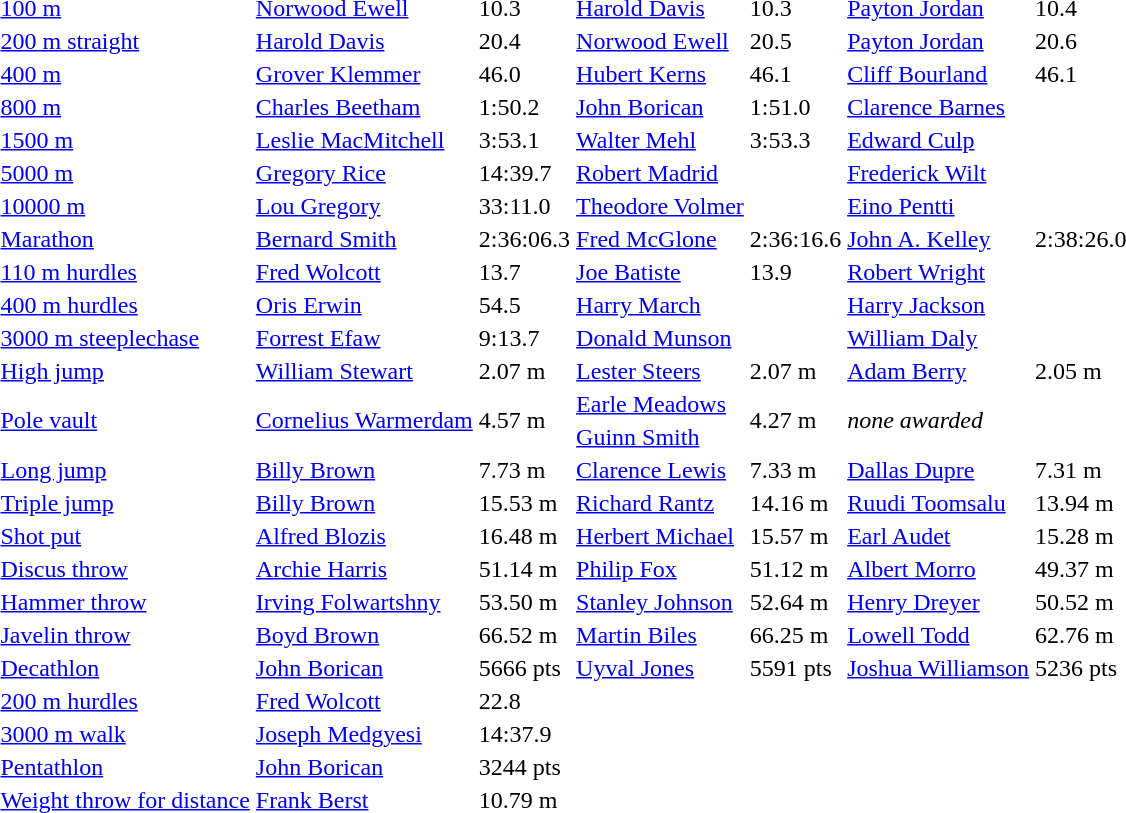<table>
<tr>
<td><a href='#'>100 m</a></td>
<td><a href='#'>Norwood Ewell</a></td>
<td>10.3</td>
<td><a href='#'>Harold Davis</a></td>
<td>10.3</td>
<td><a href='#'>Payton Jordan</a></td>
<td>10.4</td>
</tr>
<tr>
<td><a href='#'>200 m straight</a></td>
<td><a href='#'>Harold Davis</a></td>
<td>20.4</td>
<td><a href='#'>Norwood Ewell</a></td>
<td>20.5</td>
<td><a href='#'>Payton Jordan</a></td>
<td>20.6</td>
</tr>
<tr>
<td><a href='#'>400 m</a></td>
<td><a href='#'>Grover Klemmer</a></td>
<td>46.0</td>
<td><a href='#'>Hubert Kerns</a></td>
<td>46.1</td>
<td><a href='#'>Cliff Bourland</a></td>
<td>46.1</td>
</tr>
<tr>
<td><a href='#'>800 m</a></td>
<td><a href='#'>Charles Beetham</a></td>
<td>1:50.2</td>
<td><a href='#'>John Borican</a></td>
<td>1:51.0</td>
<td><a href='#'>Clarence Barnes</a></td>
<td></td>
</tr>
<tr>
<td><a href='#'>1500 m</a></td>
<td><a href='#'>Leslie MacMitchell</a></td>
<td>3:53.1</td>
<td><a href='#'>Walter Mehl</a></td>
<td>3:53.3</td>
<td><a href='#'>Edward Culp</a></td>
<td></td>
</tr>
<tr>
<td><a href='#'>5000 m</a></td>
<td><a href='#'>Gregory Rice</a></td>
<td>14:39.7</td>
<td><a href='#'>Robert Madrid</a></td>
<td></td>
<td><a href='#'>Frederick Wilt</a></td>
<td></td>
</tr>
<tr>
<td><a href='#'>10000 m</a></td>
<td><a href='#'>Lou Gregory</a></td>
<td>33:11.0</td>
<td><a href='#'>Theodore Volmer</a></td>
<td></td>
<td><a href='#'>Eino Pentti</a></td>
<td></td>
</tr>
<tr>
<td><a href='#'>Marathon</a></td>
<td><a href='#'>Bernard Smith</a></td>
<td>2:36:06.3</td>
<td><a href='#'>Fred McGlone</a></td>
<td>2:36:16.6</td>
<td><a href='#'>John A. Kelley</a></td>
<td>2:38:26.0</td>
</tr>
<tr>
<td><a href='#'>110 m hurdles</a></td>
<td><a href='#'>Fred Wolcott</a></td>
<td>13.7</td>
<td><a href='#'>Joe Batiste</a></td>
<td>13.9</td>
<td><a href='#'>Robert Wright</a></td>
<td></td>
</tr>
<tr>
<td><a href='#'>400 m hurdles</a></td>
<td><a href='#'>Oris Erwin</a></td>
<td>54.5</td>
<td><a href='#'>Harry March</a></td>
<td></td>
<td><a href='#'>Harry Jackson</a></td>
<td></td>
</tr>
<tr>
<td><a href='#'>3000 m steeplechase</a></td>
<td><a href='#'>Forrest Efaw</a></td>
<td>9:13.7</td>
<td><a href='#'>Donald Munson</a></td>
<td></td>
<td><a href='#'>William Daly</a></td>
<td></td>
</tr>
<tr>
<td><a href='#'>High jump</a></td>
<td><a href='#'>William Stewart</a></td>
<td>2.07 m</td>
<td><a href='#'>Lester Steers</a></td>
<td>2.07 m</td>
<td><a href='#'>Adam Berry</a></td>
<td>2.05 m</td>
</tr>
<tr>
<td rowspan=2><a href='#'>Pole vault</a></td>
<td rowspan=2><a href='#'>Cornelius Warmerdam</a></td>
<td rowspan=2>4.57 m</td>
<td><a href='#'>Earle Meadows</a></td>
<td rowspan=2>4.27 m</td>
<td rowspan=2 colspan=2><em>none awarded</em></td>
</tr>
<tr>
<td rowspan=1><a href='#'>Guinn Smith</a></td>
</tr>
<tr>
<td><a href='#'>Long jump</a></td>
<td><a href='#'>Billy Brown</a></td>
<td>7.73 m</td>
<td><a href='#'>Clarence Lewis</a></td>
<td>7.33 m</td>
<td><a href='#'>Dallas Dupre</a></td>
<td>7.31 m</td>
</tr>
<tr>
<td><a href='#'>Triple jump</a></td>
<td><a href='#'>Billy Brown</a></td>
<td>15.53 m</td>
<td><a href='#'>Richard Rantz</a></td>
<td>14.16 m</td>
<td><a href='#'>Ruudi Toomsalu</a></td>
<td>13.94 m</td>
</tr>
<tr>
<td><a href='#'>Shot put</a></td>
<td><a href='#'>Alfred Blozis</a></td>
<td>16.48 m</td>
<td><a href='#'>Herbert Michael</a></td>
<td>15.57 m</td>
<td><a href='#'>Earl Audet</a></td>
<td>15.28 m</td>
</tr>
<tr>
<td><a href='#'>Discus throw</a></td>
<td><a href='#'>Archie Harris</a></td>
<td>51.14 m</td>
<td><a href='#'>Philip Fox</a></td>
<td>51.12 m</td>
<td><a href='#'>Albert Morro</a></td>
<td>49.37 m</td>
</tr>
<tr>
<td><a href='#'>Hammer throw</a></td>
<td><a href='#'>Irving Folwartshny</a></td>
<td>53.50 m</td>
<td><a href='#'>Stanley Johnson</a></td>
<td>52.64 m</td>
<td><a href='#'>Henry Dreyer</a></td>
<td>50.52 m</td>
</tr>
<tr>
<td><a href='#'>Javelin throw</a></td>
<td><a href='#'>Boyd Brown</a></td>
<td>66.52 m</td>
<td><a href='#'>Martin Biles</a></td>
<td>66.25 m</td>
<td><a href='#'>Lowell Todd</a></td>
<td>62.76 m</td>
</tr>
<tr>
<td><a href='#'>Decathlon</a></td>
<td><a href='#'>John Borican</a></td>
<td>5666 pts</td>
<td><a href='#'>Uyval Jones</a></td>
<td>5591 pts</td>
<td><a href='#'>Joshua Williamson</a></td>
<td>5236 pts</td>
</tr>
<tr>
<td><a href='#'>200 m hurdles</a></td>
<td><a href='#'>Fred Wolcott</a></td>
<td>22.8</td>
<td></td>
<td></td>
<td></td>
<td></td>
</tr>
<tr>
<td><a href='#'>3000 m walk</a></td>
<td><a href='#'>Joseph Medgyesi</a></td>
<td>14:37.9</td>
<td></td>
<td></td>
<td></td>
<td></td>
</tr>
<tr>
<td><a href='#'>Pentathlon</a></td>
<td><a href='#'>John Borican</a></td>
<td>3244 pts</td>
<td></td>
<td></td>
<td></td>
<td></td>
</tr>
<tr>
<td><a href='#'>Weight throw for distance</a></td>
<td><a href='#'>Frank Berst</a></td>
<td>10.79 m</td>
<td></td>
<td></td>
<td></td>
<td></td>
</tr>
</table>
